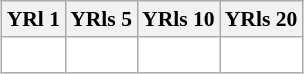<table class="wikitable" style="font-size: 90%;margin:auto;background-color:white;">
<tr>
<th>YRl 1</th>
<th>YRls 5</th>
<th>YRls 10</th>
<th>YRls 20</th>
</tr>
<tr>
<td style="vertical-align:top;"></td>
<td style="vertical-align:top;"></td>
<td style="border-bottom:0;"><br></td>
<td><br></td>
</tr>
</table>
